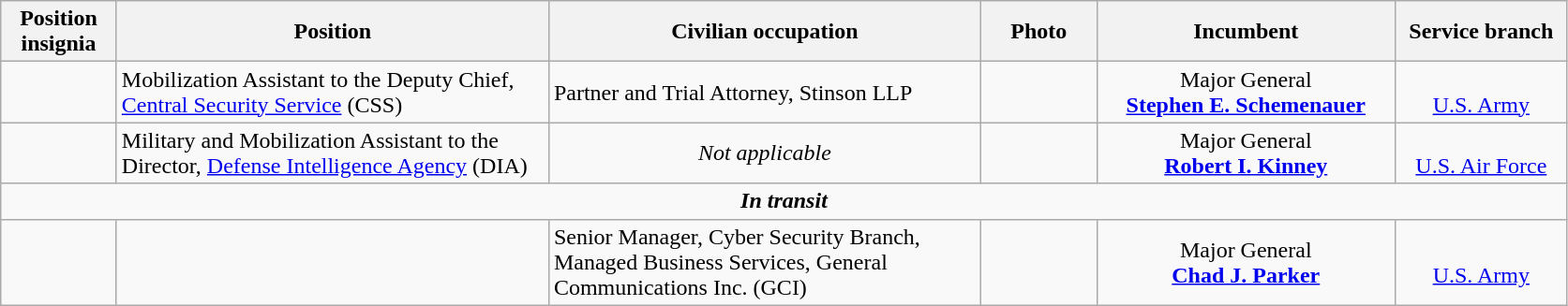<table class="wikitable">
<tr>
<th width="75" style="text-align:center">Position insignia</th>
<th width="300" style="text-align:center">Position</th>
<th width="300" style="text-align:center">Civilian occupation</th>
<th width="75" style="text-align:center">Photo</th>
<th width="205" style="text-align:center">Incumbent</th>
<th width="115" style="text-align:center">Service branch</th>
</tr>
<tr>
<td></td>
<td>Mobilization Assistant to the Deputy Chief, <a href='#'>Central Security Service</a> (CSS)</td>
<td>Partner and Trial Attorney, Stinson LLP</td>
<td></td>
<td style="text-align:center">Major General<br><strong><a href='#'>Stephen E. Schemenauer</a></strong></td>
<td style="text-align:center"><br><a href='#'>U.S. Army</a></td>
</tr>
<tr>
<td></td>
<td>Military and Mobilization Assistant to the Director, <a href='#'>Defense Intelligence Agency</a> (DIA)</td>
<td style="text-align:center"><em>Not applicable</em></td>
<td></td>
<td style="text-align:center">Major General<br><strong><a href='#'>Robert I. Kinney</a></strong></td>
<td style="text-align:center"><br><a href='#'>U.S. Air Force</a></td>
</tr>
<tr>
<td colspan="6" style="text-align:center"><strong><em>In transit</em></strong></td>
</tr>
<tr>
<td></td>
<td></td>
<td>Senior Manager, Cyber Security Branch, Managed Business Services, General Communications Inc. (GCI)</td>
<td></td>
<td style="text-align:center">Major General<br><strong><a href='#'>Chad J. Parker</a></strong></td>
<td style="text-align:center"><br><a href='#'>U.S. Army</a></td>
</tr>
</table>
